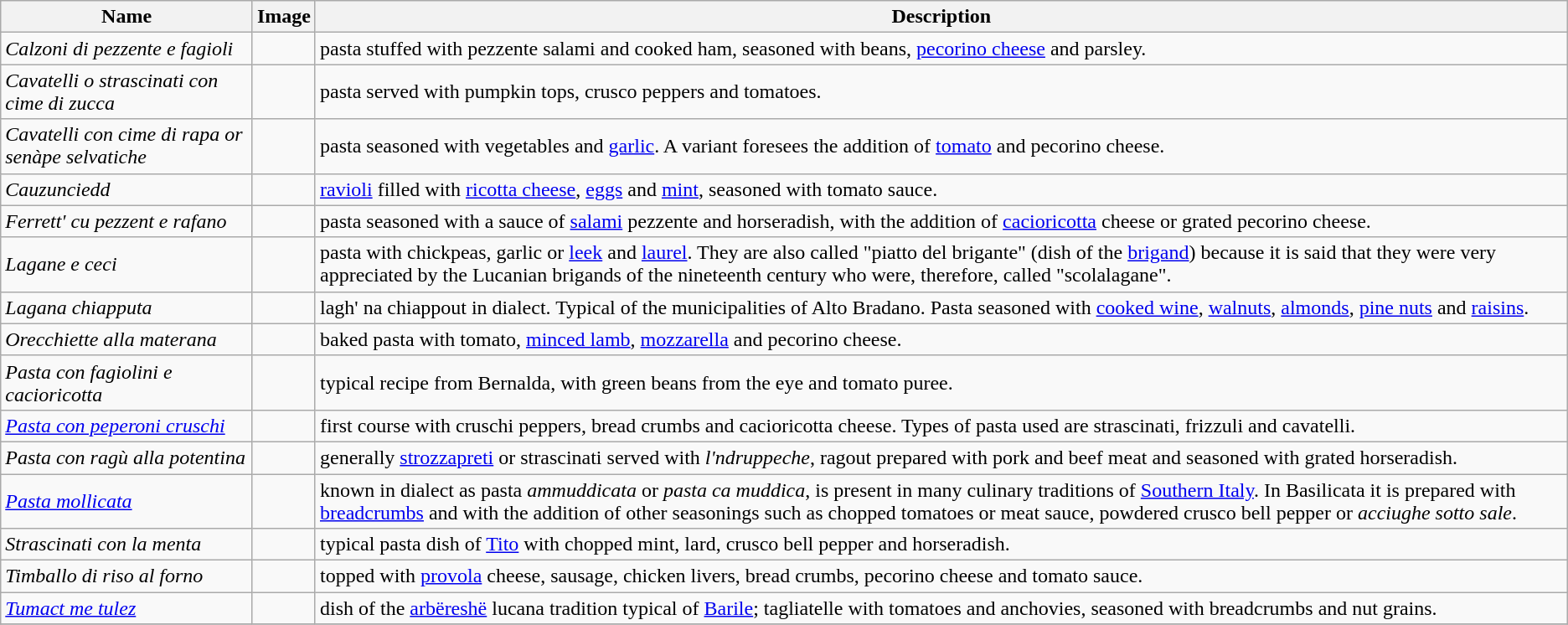<table class="wikitable">
<tr>
<th>Name</th>
<th>Image</th>
<th>Description</th>
</tr>
<tr>
<td><em>Calzoni di pezzente e fagioli</em></td>
<td></td>
<td>pasta stuffed with pezzente salami and cooked ham, seasoned with beans, <a href='#'>pecorino cheese</a> and parsley.</td>
</tr>
<tr>
<td><em>Cavatelli o strascinati con cime di zucca</em></td>
<td></td>
<td>pasta served with pumpkin tops, crusco peppers and tomatoes.</td>
</tr>
<tr>
<td><em>Cavatelli con cime di rapa or senàpe selvatiche</em></td>
<td></td>
<td>pasta seasoned with vegetables and <a href='#'>garlic</a>. A variant foresees the addition of <a href='#'>tomato</a> and pecorino cheese.</td>
</tr>
<tr>
<td><em>Cauzunciedd</em></td>
<td></td>
<td><a href='#'>ravioli</a> filled with <a href='#'>ricotta cheese</a>, <a href='#'>eggs</a> and <a href='#'>mint</a>, seasoned with tomato sauce.</td>
</tr>
<tr>
<td><em>Ferrett' cu pezzent e rafano</em></td>
<td></td>
<td>pasta seasoned with a sauce of <a href='#'>salami</a> pezzente and horseradish, with the addition of <a href='#'>cacioricotta</a> cheese or grated pecorino cheese.</td>
</tr>
<tr>
<td><em>Lagane e ceci</em></td>
<td></td>
<td>pasta with chickpeas, garlic or <a href='#'>leek</a> and <a href='#'>laurel</a>. They are also called "piatto del brigante" (dish of the <a href='#'>brigand</a>) because it is said that they were very appreciated by the Lucanian brigands of the nineteenth century who were, therefore, called "scolalagane".</td>
</tr>
<tr>
<td><em>Lagana chiapputa</em></td>
<td></td>
<td>lagh' na chiappout in dialect. Typical of the municipalities of Alto Bradano. Pasta seasoned with <a href='#'>cooked wine</a>, <a href='#'>walnuts</a>, <a href='#'>almonds</a>, <a href='#'>pine nuts</a> and <a href='#'>raisins</a>.</td>
</tr>
<tr>
<td><em>Orecchiette alla materana</em></td>
<td></td>
<td>baked pasta with tomato, <a href='#'>minced lamb</a>, <a href='#'>mozzarella</a> and pecorino cheese.</td>
</tr>
<tr>
<td><em>Pasta con fagiolini e cacioricotta</em></td>
<td></td>
<td>typical recipe from Bernalda, with green beans from the eye and tomato puree.</td>
</tr>
<tr>
<td><em><a href='#'>Pasta con peperoni cruschi</a></em></td>
<td></td>
<td>first course with cruschi peppers, bread crumbs and cacioricotta cheese. Types of pasta used are strascinati, frizzuli and cavatelli.</td>
</tr>
<tr>
<td><em>Pasta con ragù alla potentina</em></td>
<td></td>
<td>generally <a href='#'>strozzapreti</a> or strascinati served with <em>l'ndruppeche</em>, ragout prepared with pork and beef meat and seasoned with grated horseradish.</td>
</tr>
<tr>
<td><em><a href='#'>Pasta mollicata</a></em></td>
<td></td>
<td>known in dialect as pasta <em>ammuddicata</em> or <em>pasta ca muddica</em>, is present in many culinary traditions of <a href='#'>Southern Italy</a>. In Basilicata it is prepared with <a href='#'>breadcrumbs</a> and with the addition of other seasonings such as chopped tomatoes or meat sauce, powdered crusco bell pepper or <em>acciughe sotto sale</em>.</td>
</tr>
<tr>
<td><em>Strascinati con la menta</em></td>
<td></td>
<td>typical pasta dish of <a href='#'>Tito</a> with chopped mint, lard, crusco bell pepper and horseradish.</td>
</tr>
<tr>
<td><em>Timballo di riso al forno</em></td>
<td></td>
<td>topped with <a href='#'>provola</a> cheese, sausage, chicken livers, bread crumbs, pecorino cheese and tomato sauce.</td>
</tr>
<tr>
<td><em><a href='#'>Tumact me tulez</a></em></td>
<td></td>
<td>dish of the <a href='#'>arbëreshë</a> lucana tradition typical of <a href='#'>Barile</a>; tagliatelle with tomatoes and anchovies, seasoned with breadcrumbs and nut grains.</td>
</tr>
<tr>
</tr>
</table>
